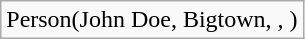<table class="wikitable">
<tr>
<td>Person(John Doe, Bigtown, , )</td>
</tr>
</table>
